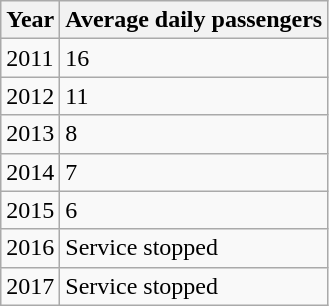<table class="wikitable">
<tr>
<th>Year</th>
<th>Average daily passengers</th>
</tr>
<tr>
<td>2011</td>
<td>16</td>
</tr>
<tr>
<td>2012</td>
<td>11</td>
</tr>
<tr>
<td>2013</td>
<td>8</td>
</tr>
<tr>
<td>2014</td>
<td>7</td>
</tr>
<tr>
<td>2015</td>
<td>6</td>
</tr>
<tr>
<td>2016</td>
<td>Service stopped</td>
</tr>
<tr>
<td>2017</td>
<td>Service stopped</td>
</tr>
</table>
